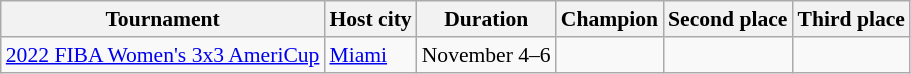<table class="wikitable" style="font-size:90%">
<tr>
<th>Tournament</th>
<th>Host city</th>
<th>Duration</th>
<th> Champion</th>
<th> Second place</th>
<th> Third place</th>
</tr>
<tr>
<td><a href='#'>2022 FIBA Women's 3x3 AmeriCup</a></td>
<td> <a href='#'>Miami</a></td>
<td>November 4–6</td>
<td><strong></strong></td>
<td></td>
<td></td>
</tr>
</table>
